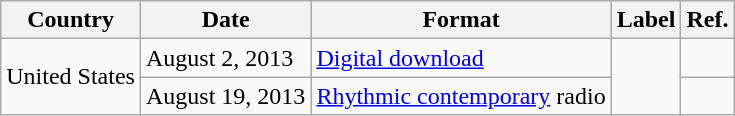<table class="wikitable">
<tr>
<th>Country</th>
<th>Date</th>
<th>Format</th>
<th>Label</th>
<th>Ref.</th>
</tr>
<tr>
<td rowspan="2">United States</td>
<td>August 2, 2013</td>
<td><a href='#'>Digital download</a></td>
<td rowspan="2"></td>
<td></td>
</tr>
<tr>
<td>August 19, 2013</td>
<td><a href='#'>Rhythmic contemporary</a> radio</td>
<td></td>
</tr>
</table>
